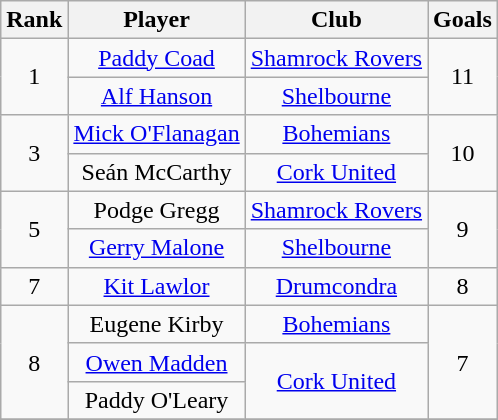<table class="wikitable" style="text-align:center">
<tr>
<th>Rank</th>
<th>Player</th>
<th>Club</th>
<th>Goals</th>
</tr>
<tr>
<td rowspan="2">1</td>
<td> <a href='#'>Paddy Coad</a></td>
<td><a href='#'>Shamrock Rovers</a></td>
<td rowspan="2">11</td>
</tr>
<tr>
<td> <a href='#'>Alf Hanson</a></td>
<td><a href='#'>Shelbourne</a></td>
</tr>
<tr>
<td rowspan="2">3</td>
<td> <a href='#'>Mick O'Flanagan</a></td>
<td><a href='#'>Bohemians</a></td>
<td rowspan="2">10</td>
</tr>
<tr>
<td> Seán McCarthy</td>
<td><a href='#'>Cork United</a></td>
</tr>
<tr>
<td rowspan="2">5</td>
<td> Podge Gregg</td>
<td><a href='#'>Shamrock Rovers</a></td>
<td rowspan="2">9</td>
</tr>
<tr>
<td> <a href='#'>Gerry Malone</a></td>
<td><a href='#'>Shelbourne</a></td>
</tr>
<tr>
<td>7</td>
<td> <a href='#'>Kit Lawlor</a></td>
<td><a href='#'>Drumcondra</a></td>
<td>8</td>
</tr>
<tr>
<td rowspan="3">8</td>
<td> Eugene Kirby</td>
<td><a href='#'>Bohemians</a></td>
<td rowspan="3">7</td>
</tr>
<tr>
<td> <a href='#'>Owen Madden</a></td>
<td rowspan="2"><a href='#'>Cork United</a></td>
</tr>
<tr>
<td> Paddy O'Leary</td>
</tr>
<tr>
</tr>
</table>
